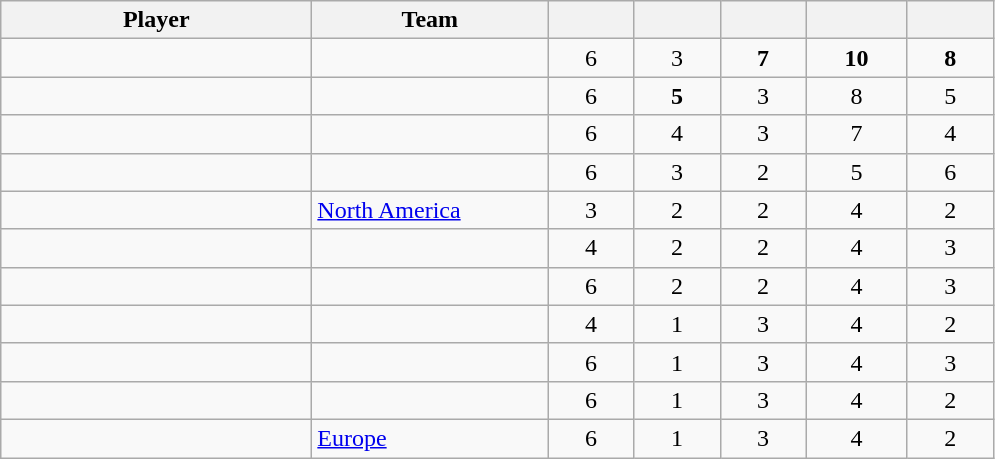<table class="wikitable sortable" style="text-align:center;">
<tr>
<th style="width:200px;">Player</th>
<th style="width:150px;">Team</th>
<th style="width:50px;"></th>
<th style="width:50px;"></th>
<th style="width:50px;"></th>
<th style="width:60px;"></th>
<th style="width:50px;"></th>
</tr>
<tr>
<td style="text-align:left;"> </td>
<td style="text-align:left;"></td>
<td>6</td>
<td>3</td>
<td><strong>7</strong></td>
<td><strong>10</strong></td>
<td><strong>8</strong></td>
</tr>
<tr>
<td style="text-align:left;"> </td>
<td style="text-align:left;"></td>
<td>6</td>
<td><strong>5</strong></td>
<td>3</td>
<td>8</td>
<td>5</td>
</tr>
<tr>
<td style="text-align:left;"> </td>
<td style="text-align:left;"></td>
<td>6</td>
<td>4</td>
<td>3</td>
<td>7</td>
<td>4</td>
</tr>
<tr>
<td style="text-align:left;"> </td>
<td style="text-align:left;"></td>
<td>6</td>
<td>3</td>
<td>2</td>
<td>5</td>
<td>6</td>
</tr>
<tr>
<td style="text-align:left;"> </td>
<td style="text-align:left;"><a href='#'>North America</a></td>
<td>3</td>
<td>2</td>
<td>2</td>
<td>4</td>
<td>2</td>
</tr>
<tr>
<td style="text-align:left;"> </td>
<td style="text-align:left;"></td>
<td>4</td>
<td>2</td>
<td>2</td>
<td>4</td>
<td>3</td>
</tr>
<tr>
<td style="text-align:left;"> </td>
<td style="text-align:left;"></td>
<td>6</td>
<td>2</td>
<td>2</td>
<td>4</td>
<td>3</td>
</tr>
<tr>
<td style="text-align:left;"> </td>
<td style="text-align:left;"></td>
<td>4</td>
<td>1</td>
<td>3</td>
<td>4</td>
<td>2</td>
</tr>
<tr>
<td style="text-align:left;"> </td>
<td style="text-align:left;"></td>
<td>6</td>
<td>1</td>
<td>3</td>
<td>4</td>
<td>3</td>
</tr>
<tr>
<td style="text-align:left;"> </td>
<td style="text-align:left;"></td>
<td>6</td>
<td>1</td>
<td>3</td>
<td>4</td>
<td>2</td>
</tr>
<tr>
<td style="text-align:left;"> </td>
<td style="text-align:left;"><a href='#'>Europe</a></td>
<td>6</td>
<td>1</td>
<td>3</td>
<td>4</td>
<td>2</td>
</tr>
</table>
